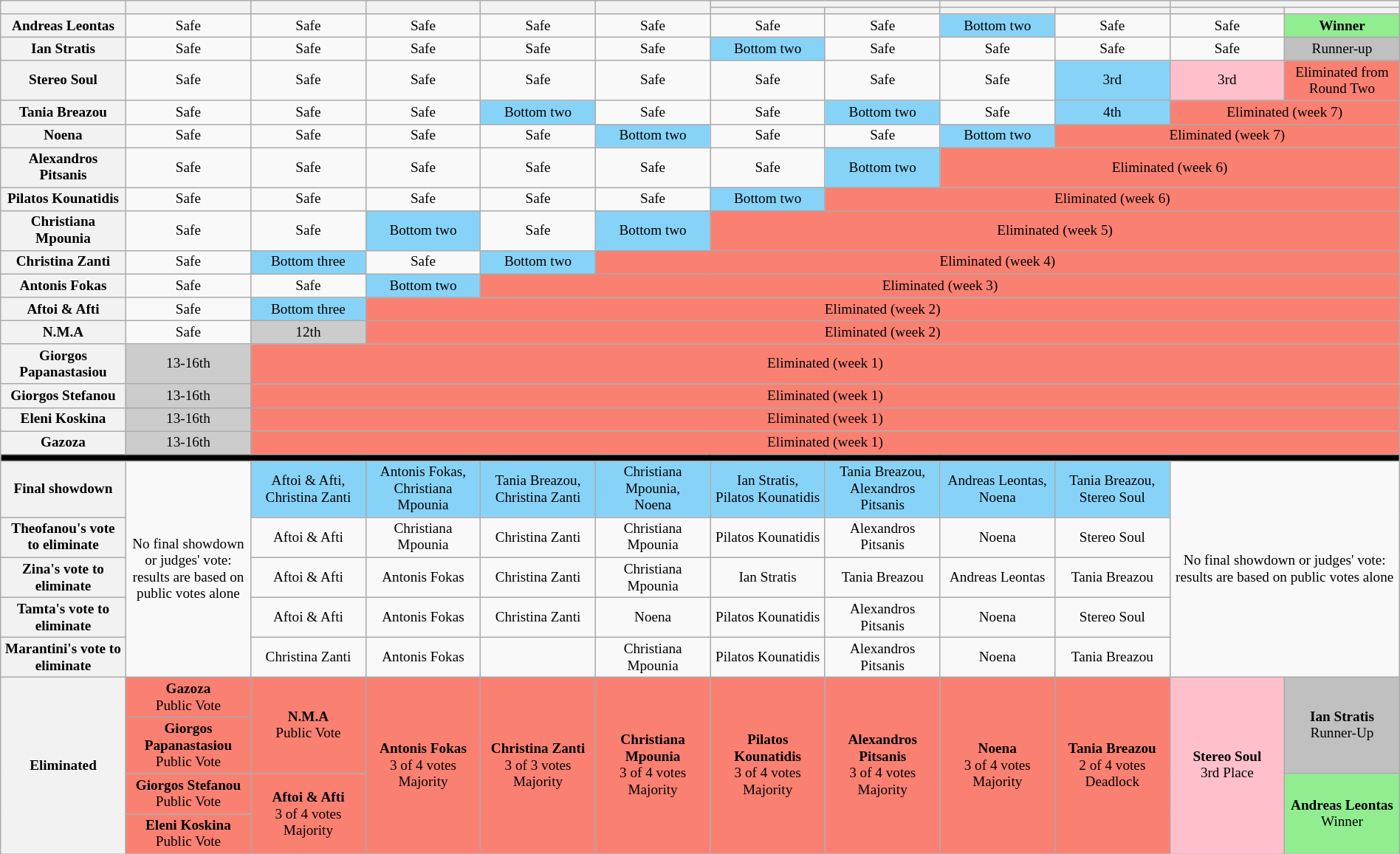<table class="wikitable" style="text-align:center; font-size:80%; width: 100%">
<tr>
<th rowspan="2" style="width: 6%;"></th>
<th rowspan="2" style="width: 6%;"></th>
<th rowspan="2" style="width: 6%;"></th>
<th rowspan="2" style="width: 6%;"></th>
<th rowspan="2" style="width: 6%;"></th>
<th rowspan="2" style="width: 6%;"></th>
<th colspan="2" style="width: 12%;"></th>
<th colspan="2" style="width: 12%;"></th>
<th colspan="2" style="width: 12%;"></th>
</tr>
<tr>
<th style="width: 6%;"></th>
<th style="width: 6%;"></th>
<th style="width: 6%;"></th>
<th style="width: 6%;"></th>
<th style="width: 6%;"></th>
<th style="width: 6%;"></th>
</tr>
<tr>
<th scope="row">Andreas Leontas</th>
<td>Safe</td>
<td>Safe</td>
<td>Safe</td>
<td>Safe</td>
<td>Safe</td>
<td>Safe</td>
<td>Safe</td>
<td style="background:#87D3F8">Bottom two</td>
<td>Safe</td>
<td>Safe</td>
<td style="background:lightgreen"><strong>Winner</strong></td>
</tr>
<tr>
<th scope="row">Ian Stratis</th>
<td>Safe</td>
<td>Safe</td>
<td>Safe</td>
<td>Safe</td>
<td>Safe</td>
<td style="background:#87D3F8">Bottom two</td>
<td>Safe</td>
<td>Safe</td>
<td>Safe</td>
<td>Safe</td>
<td style="background:silver">Runner-up</td>
</tr>
<tr>
<th scope="row">Stereo Soul</th>
<td>Safe</td>
<td>Safe</td>
<td>Safe</td>
<td>Safe</td>
<td>Safe</td>
<td>Safe</td>
<td>Safe</td>
<td>Safe</td>
<td style="background:#87D3F8">3rd</td>
<td style="background:pink">3rd</td>
<td colspan="1" style="background:salmon">Eliminated from Round Two</td>
</tr>
<tr>
<th scope="row">Tania Breazou</th>
<td>Safe</td>
<td>Safe</td>
<td>Safe</td>
<td style="background:#87D3F8">Bottom two</td>
<td>Safe</td>
<td>Safe</td>
<td style="background:#87D3F8">Bottom two</td>
<td>Safe</td>
<td style="background:#87D3F8">4th</td>
<td colspan="2" style="background:salmon">Eliminated (week 7)</td>
</tr>
<tr>
<th scope="row">Noena</th>
<td>Safe</td>
<td>Safe</td>
<td>Safe</td>
<td>Safe</td>
<td style="background:#87D3F8">Bottom two</td>
<td>Safe</td>
<td>Safe</td>
<td style="background:#87D3F8">Bottom two</td>
<td colspan="3" style="background:salmon">Eliminated (week 7)</td>
</tr>
<tr>
<th scope="row">Alexandros Pitsanis</th>
<td>Safe</td>
<td>Safe</td>
<td>Safe</td>
<td>Safe</td>
<td>Safe</td>
<td>Safe</td>
<td style="background:#87D3F8">Bottom two</td>
<td colspan="4" style="background:salmon">Eliminated (week 6)</td>
</tr>
<tr>
<th scope="row">Pilatos Kounatidis</th>
<td>Safe</td>
<td>Safe</td>
<td>Safe</td>
<td>Safe</td>
<td>Safe</td>
<td style="background:#87D3F8">Bottom two</td>
<td colspan="5" style="background:salmon">Eliminated (week 6)</td>
</tr>
<tr>
<th scope="row">Christiana Mpounia</th>
<td>Safe</td>
<td>Safe</td>
<td style="background:#87D3F8">Bottom two</td>
<td>Safe</td>
<td style="background:#87D3F8">Bottom two</td>
<td colspan="6" style="background:salmon">Eliminated (week 5)</td>
</tr>
<tr>
<th scope="row">Christina Zanti</th>
<td>Safe</td>
<td style="background:#87D3F8">Bottom three</td>
<td>Safe</td>
<td style="background:#87D3F8">Bottom two</td>
<td colspan="7" style="background:salmon">Eliminated (week 4)</td>
</tr>
<tr>
<th scope="row">Antonis Fokas</th>
<td>Safe</td>
<td>Safe</td>
<td style="background:#87D3F8">Bottom two</td>
<td colspan="8" style="background:salmon">Eliminated (week 3)</td>
</tr>
<tr>
<th scope="row">Aftoi & Afti</th>
<td>Safe</td>
<td style="background:#87D3F8">Bottom three</td>
<td colspan="9" style="background:salmon">Eliminated (week 2)</td>
</tr>
<tr>
<th scope="row">N.M.A</th>
<td>Safe</td>
<td style="background:#CCC">12th</td>
<td colspan="9" style="background:salmon">Eliminated (week 2)</td>
</tr>
<tr>
<th scope="row">Giorgos Papanastasiou</th>
<td style="background:#CCC">13-16th</td>
<td colspan="10" style="background:salmon">Eliminated (week 1)</td>
</tr>
<tr>
<th scope="row">Giorgos Stefanou</th>
<td style="background:#CCC">13-16th</td>
<td colspan="10" style="background:salmon">Eliminated (week 1)</td>
</tr>
<tr>
<th scope="row">Eleni Koskina</th>
<td style="background:#CCC">13-16th</td>
<td colspan="10" style="background:salmon">Eliminated (week 1)</td>
</tr>
<tr>
<th scope="row">Gazoza</th>
<td style="background:#CCC">13-16th</td>
<td colspan="10" style="background:salmon">Eliminated (week 1)</td>
</tr>
<tr>
<td colspan=17 style="background:#000"></td>
</tr>
<tr>
<th scope="row">Final showdown</th>
<td rowspan="5">No final showdown or judges' vote: results are based on public votes alone</td>
<td style="background:#87D3F8">Aftoi & Afti,<br>Christina Zanti</td>
<td style="background:#87D3F8">Antonis Fokas,<br>Christiana Mpounia</td>
<td style="background:#87D3F8">Tania Breazou, <br>Christina Zanti</td>
<td style="background:#87D3F8">Christiana Mpounia, <br> Noena</td>
<td style="background:#87D3F8">Ian Stratis, <br> Pilatos Kounatidis</td>
<td style="background:#87D3F8">Tania Breazou, <br> Alexandros Pitsanis</td>
<td style="background:#87D3F8">Andreas Leontas, <br> Noena</td>
<td style="background:#87D3F8">Tania Breazou,<br> Stereo Soul</td>
<td rowspan="5" colspan="3">No final showdown or judges' vote: results are based on public votes alone</td>
</tr>
<tr>
<th scope="row">Theofanou's vote to eliminate</th>
<td>Aftoi & Afti</td>
<td>Christiana Mpounia</td>
<td>Christina Zanti</td>
<td>Christiana Mpounia</td>
<td>Pilatos Kounatidis</td>
<td>Alexandros Pitsanis</td>
<td>Noena</td>
<td>Stereo Soul</td>
</tr>
<tr>
<th scope="row">Zina's vote to eliminate</th>
<td>Aftoi & Afti</td>
<td>Antonis Fokas</td>
<td>Christina Zanti</td>
<td>Christiana Mpounia</td>
<td>Ian Stratis</td>
<td>Tania Breazou</td>
<td>Andreas Leontas</td>
<td>Tania Breazou</td>
</tr>
<tr>
<th scope="row">Tamta's vote to eliminate</th>
<td>Aftoi & Afti</td>
<td>Antonis Fokas</td>
<td>Christina Zanti</td>
<td>Noena</td>
<td>Pilatos Kounatidis</td>
<td>Alexandros Pitsanis</td>
<td>Noena</td>
<td>Stereo Soul</td>
</tr>
<tr>
<th scope="row">Marantini's vote to eliminate</th>
<td>Christina Zanti</td>
<td>Antonis Fokas</td>
<td></td>
<td>Christiana Mpounia</td>
<td>Pilatos Kounatidis</td>
<td>Alexandros Pitsanis</td>
<td>Noena</td>
<td>Tania Breazou</td>
</tr>
<tr>
<th rowspan="4" scope="row">Eliminated</th>
<td style="background:#FA8072"><strong>Gazoza</strong> <br>Public Vote</td>
<td style="background:#FA8072" rowspan=2><strong>N.M.A</strong> <br>Public Vote</td>
<td style="background:#FA8072" rowspan=4><strong>Antonis Fokas</strong> <br> 3 of 4 votes Majority</td>
<td style="background:#FA8072" rowspan=4><strong>Christina Zanti</strong> <br> 3 of 3 votes Majority</td>
<td style="background:#FA8072" rowspan=4><strong>Christiana Mpounia</strong> <br> 3 of 4 votes Majority</td>
<td style="background:#FA8072" rowspan=4><strong>Pilatos Kounatidis</strong> <br> 3 of 4 votes Majority</td>
<td style="background:#FA8072" rowspan=4><strong>Alexandros Pitsanis</strong><br> 3 of 4 votes Majority</td>
<td style="background:#FA8072" rowspan=4><strong>Noena</strong><br> 3 of 4 votes Majority</td>
<td style="background:#FA8072" rowspan=4><strong>Tania Breazou</strong><br> 2 of 4 votes Deadlock</td>
<td rowspan=4 style="background:pink"><strong>Stereo Soul</strong><br> 3rd Place</td>
<td rowspan=2 style="background:silver"><strong>Ian Stratis</strong><br> Runner-Up</td>
</tr>
<tr>
<td style="background:#FA8072"><strong>Giorgos Papanastasiou</strong><br> Public Vote</td>
</tr>
<tr>
<td style="background:#FA8072"><strong>Giorgos Stefanou</strong><br> Public Vote</td>
<td rowspan=2 style="background:#FA8072"><strong>Aftoi & Afti</strong> <br> 3 of 4 votes Majority</td>
<td rowspan=2 style="background:lightgreen"><strong>Andreas Leontas</strong><br> Winner</td>
</tr>
<tr>
<td style="background:#FA8072"><strong>Eleni Koskina</strong><br> Public Vote</td>
</tr>
</table>
